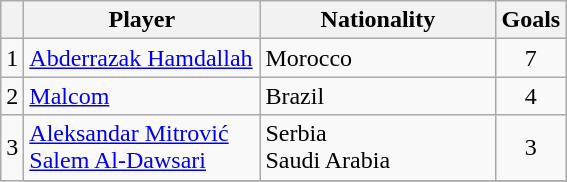<table class="wikitable sortable" style="text-align:center">
<tr>
<th></th>
<th width=150>Player</th>
<th width=150>Nationality</th>
<th>Goals</th>
</tr>
<tr>
<td style="text-align:center">1</td>
<td style="text-align:left"><a href='#'>Abderrazak Hamdallah</a></td>
<td style="text-align:left"> Morocco</td>
<td>7</td>
</tr>
<tr>
<td style="text-align:center">2</td>
<td style="text-align:left"><a href='#'>Malcom</a></td>
<td style="text-align:left"> Brazil</td>
<td>4</td>
</tr>
<tr>
<td align=center rowspan=2>3</td>
<td align=left><a href='#'>Aleksandar Mitrović</a><br><a href='#'>Salem Al-Dawsari</a></td>
<td align=left> Serbia<br> Saudi Arabia</td>
<td>3</td>
</tr>
<tr>
</tr>
</table>
